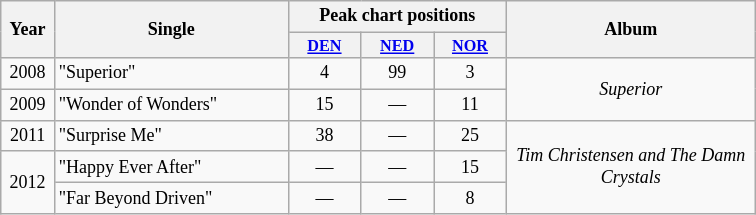<table class="wikitable" style="font-size: 9pt; text-align: center">
<tr>
<th rowspan="2" style="text-align:center; width:30px;">Year</th>
<th rowspan="2" style="text-align:center; width:150px;">Single</th>
<th colspan="3" style="text-align:center; width:50px;">Peak chart positions</th>
<th style="width:160px;" rowspan="2">Album</th>
</tr>
<tr style="font-size:90%;">
<th style="width:4em;"><a href='#'>DEN</a></th>
<th style="width:4em;"><a href='#'>NED</a></th>
<th style="width:4em;"><a href='#'>NOR</a></th>
</tr>
<tr>
<td>2008</td>
<td style="text-align:left;">"Superior"</td>
<td>4</td>
<td>99</td>
<td>3</td>
<td rowspan="2"><em>Superior</em></td>
</tr>
<tr>
<td>2009</td>
<td style="text-align:left;">"Wonder of Wonders"</td>
<td>15</td>
<td>—</td>
<td>11</td>
</tr>
<tr>
<td>2011</td>
<td style="text-align:left;">"Surprise Me"</td>
<td>38</td>
<td>—</td>
<td>25</td>
<td rowspan="3"><em>Tim Christensen and The Damn Crystals</em></td>
</tr>
<tr>
<td rowspan="2">2012</td>
<td style="text-align:left;">"Happy Ever After"</td>
<td>—</td>
<td>—</td>
<td>15</td>
</tr>
<tr>
<td style="text-align:left;">"Far Beyond Driven"</td>
<td>—</td>
<td>—</td>
<td>8</td>
</tr>
</table>
